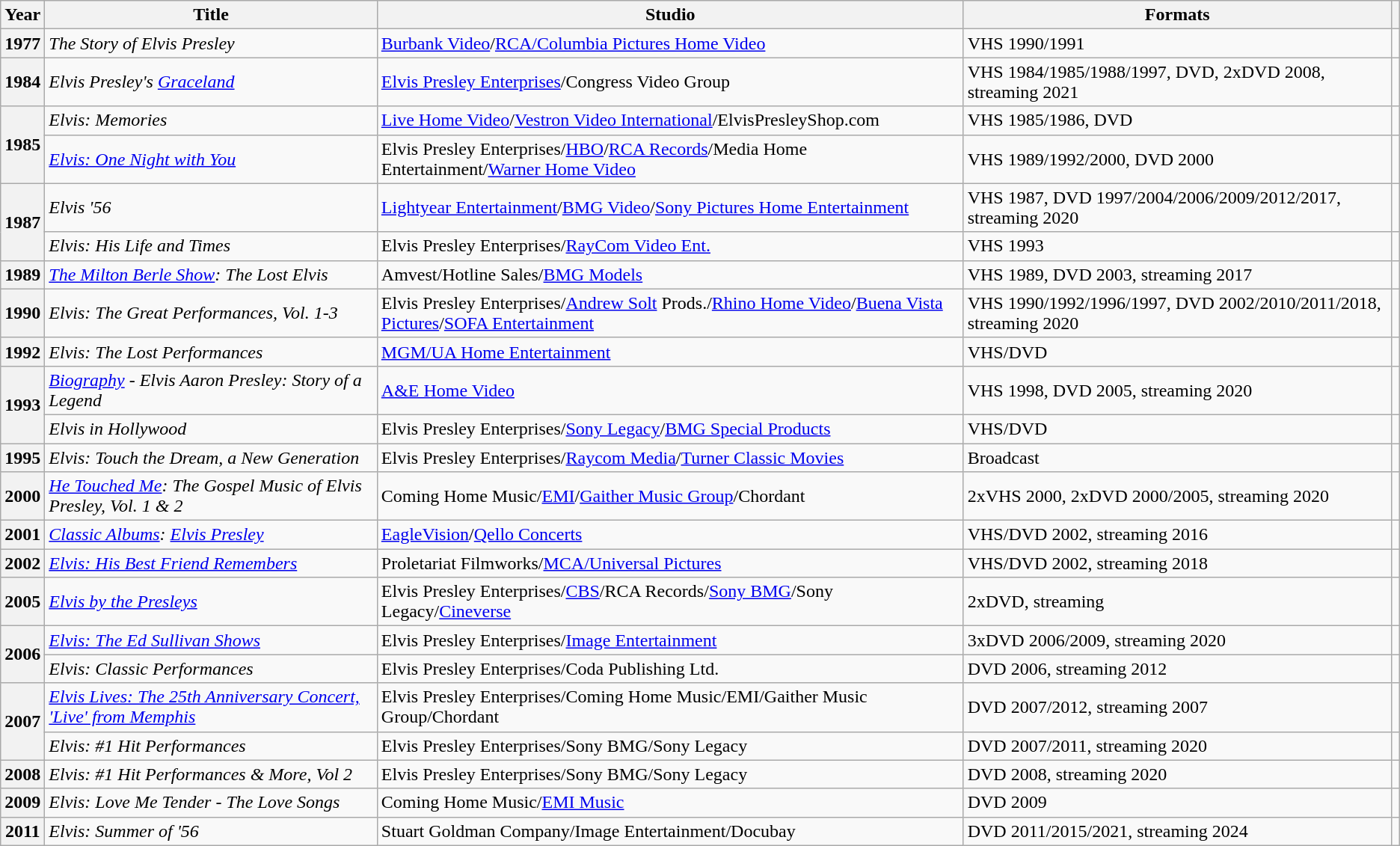<table class="wikitable sortable plainrowheaders">
<tr>
<th scope="col">Year</th>
<th scope="col">Title</th>
<th scope="col">Studio</th>
<th scope="col" class="unsortable">Formats</th>
<th scope="col" class="unsortable"></th>
</tr>
<tr>
<th scope="row">1977</th>
<td><em>The Story of Elvis Presley</em></td>
<td><a href='#'>Burbank Video</a>/<a href='#'>RCA/Columbia Pictures Home Video</a></td>
<td>VHS 1990/1991</td>
<td></td>
</tr>
<tr>
<th scope="row">1984</th>
<td><em>Elvis Presley's <a href='#'>Graceland</a></em></td>
<td><a href='#'>Elvis Presley Enterprises</a>/Congress Video Group</td>
<td>VHS 1984/1985/1988/1997, DVD, 2xDVD 2008, streaming 2021</td>
<td></td>
</tr>
<tr>
<th rowspan="2" scope="row">1985</th>
<td><em>Elvis: Memories</em></td>
<td><a href='#'>Live Home Video</a>/<a href='#'>Vestron Video International</a>/ElvisPresleyShop.com</td>
<td>VHS 1985/1986, DVD</td>
<td></td>
</tr>
<tr>
<td><em><a href='#'>Elvis: One Night with You</a></em></td>
<td>Elvis Presley Enterprises/<a href='#'>HBO</a>/<a href='#'>RCA Records</a>/Media Home Entertainment/<a href='#'>Warner Home Video</a></td>
<td>VHS 1989/1992/2000, DVD 2000</td>
<td></td>
</tr>
<tr>
<th rowspan="2" scope="row">1987</th>
<td><em>Elvis '56</em></td>
<td><a href='#'>Lightyear Entertainment</a>/<a href='#'>BMG Video</a>/<a href='#'>Sony Pictures Home Entertainment</a></td>
<td>VHS 1987, DVD 1997/2004/2006/2009/2012/2017, streaming 2020</td>
<td></td>
</tr>
<tr>
<td><em>Elvis: His Life and Times</em></td>
<td>Elvis Presley Enterprises/<a href='#'>RayCom Video Ent.</a></td>
<td>VHS 1993</td>
<td></td>
</tr>
<tr>
<th scope="row">1989</th>
<td><em><a href='#'>The Milton Berle Show</a>: The Lost Elvis</em></td>
<td>Amvest/Hotline Sales/<a href='#'>BMG Models</a></td>
<td>VHS 1989, DVD 2003, streaming 2017</td>
<td></td>
</tr>
<tr>
<th scope="row">1990</th>
<td><em>Elvis: The Great Performances, Vol. 1-3</em></td>
<td>Elvis Presley Enterprises/<a href='#'>Andrew Solt</a> Prods./<a href='#'>Rhino Home Video</a>/<a href='#'>Buena Vista Pictures</a>/<a href='#'>SOFA Entertainment</a></td>
<td>VHS 1990/1992/1996/1997, DVD 2002/2010/2011/2018, streaming 2020</td>
<td></td>
</tr>
<tr>
<th scope="row">1992</th>
<td><em>Elvis: The Lost Performances</em></td>
<td><a href='#'>MGM/UA Home Entertainment</a></td>
<td>VHS/DVD</td>
<td></td>
</tr>
<tr>
<th rowspan="2" scope="row">1993</th>
<td><em><a href='#'>Biography</a> - Elvis Aaron Presley: Story of a Legend</em></td>
<td><a href='#'>A&E Home Video</a></td>
<td>VHS 1998, DVD 2005, streaming 2020</td>
<td></td>
</tr>
<tr>
<td><em>Elvis in Hollywood</em></td>
<td>Elvis Presley Enterprises/<a href='#'>Sony Legacy</a>/<a href='#'>BMG Special Products</a></td>
<td>VHS/DVD</td>
<td></td>
</tr>
<tr>
<th scope="row">1995</th>
<td><em>Elvis: Touch the Dream, a New Generation</em></td>
<td>Elvis Presley Enterprises/<a href='#'>Raycom Media</a>/<a href='#'>Turner Classic Movies</a></td>
<td>Broadcast</td>
<td></td>
</tr>
<tr>
<th scope="row">2000</th>
<td><em><a href='#'>He Touched Me</a>: The Gospel Music of Elvis Presley, Vol. 1 & 2</em></td>
<td>Coming Home Music/<a href='#'>EMI</a>/<a href='#'>Gaither Music Group</a>/Chordant</td>
<td>2xVHS 2000, 2xDVD 2000/2005, streaming 2020</td>
<td></td>
</tr>
<tr>
<th scope="row">2001</th>
<td><em><a href='#'>Classic Albums</a>: <a href='#'>Elvis Presley</a></em></td>
<td><a href='#'>EagleVision</a>/<a href='#'>Qello Concerts</a></td>
<td>VHS/DVD 2002, streaming 2016</td>
<td></td>
</tr>
<tr>
<th scope="row">2002</th>
<td><em><a href='#'>Elvis: His Best Friend Remembers</a></em></td>
<td>Proletariat Filmworks/<a href='#'>MCA/Universal Pictures</a></td>
<td>VHS/DVD 2002, streaming 2018</td>
<td></td>
</tr>
<tr>
<th scope="row">2005</th>
<td><em><a href='#'>Elvis by the Presleys</a></em></td>
<td>Elvis Presley Enterprises/<a href='#'>CBS</a>/RCA Records/<a href='#'>Sony BMG</a>/Sony Legacy/<a href='#'>Cineverse</a></td>
<td>2xDVD, streaming</td>
<td></td>
</tr>
<tr>
<th rowspan="2" scope="row">2006</th>
<td><em><a href='#'>Elvis: The Ed Sullivan Shows</a></em></td>
<td>Elvis Presley Enterprises/<a href='#'>Image Entertainment</a></td>
<td>3xDVD 2006/2009, streaming 2020</td>
<td></td>
</tr>
<tr>
<td><em>Elvis: Classic Performances</em></td>
<td>Elvis Presley Enterprises/Coda Publishing Ltd.</td>
<td>DVD 2006, streaming 2012</td>
<td></td>
</tr>
<tr>
<th rowspan="2" scope="row">2007</th>
<td><em><a href='#'>Elvis Lives: The 25th Anniversary Concert, 'Live' from Memphis</a></em></td>
<td>Elvis Presley Enterprises/Coming Home Music/EMI/Gaither Music Group/Chordant</td>
<td>DVD 2007/2012, streaming 2007</td>
<td></td>
</tr>
<tr>
<td><em>Elvis: #1 Hit Performances</em></td>
<td>Elvis Presley Enterprises/Sony BMG/Sony Legacy</td>
<td>DVD 2007/2011, streaming 2020</td>
<td></td>
</tr>
<tr>
<th scope="row">2008</th>
<td><em>Elvis: #1 Hit Performances & More, Vol 2</em></td>
<td>Elvis Presley Enterprises/Sony BMG/Sony Legacy</td>
<td>DVD 2008, streaming 2020</td>
<td></td>
</tr>
<tr>
<th scope="row">2009</th>
<td><em>Elvis: Love Me Tender - The Love Songs</em></td>
<td>Coming Home Music/<a href='#'>EMI Music</a></td>
<td>DVD 2009</td>
<td></td>
</tr>
<tr>
<th scope="row">2011</th>
<td><em>Elvis: Summer of '56</em></td>
<td>Stuart Goldman Company/Image Entertainment/Docubay</td>
<td>DVD 2011/2015/2021, streaming 2024</td>
<td></td>
</tr>
</table>
